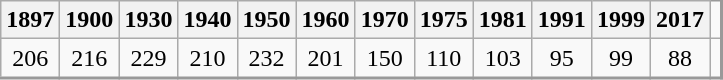<table class="wikitable" align="center" rules="all" cellspacing="0" cellpadding="4" style="border: 1px solid #999; border-right: 2px solid #999; border-bottom:2px solid #999">
<tr>
<th>1897</th>
<th>1900</th>
<th>1930</th>
<th>1940</th>
<th>1950</th>
<th>1960</th>
<th>1970</th>
<th>1975</th>
<th>1981</th>
<th>1991</th>
<th>1999</th>
<th>2017</th>
</tr>
<tr>
<td align=center>206</td>
<td align=center>216</td>
<td align=center>229</td>
<td align=center>210</td>
<td align=center>232</td>
<td align=center>201</td>
<td align=center>150</td>
<td align=center>110</td>
<td align=center>103</td>
<td align=center>95</td>
<td align=center>99</td>
<td align=center>88</td>
<td></td>
</tr>
</table>
